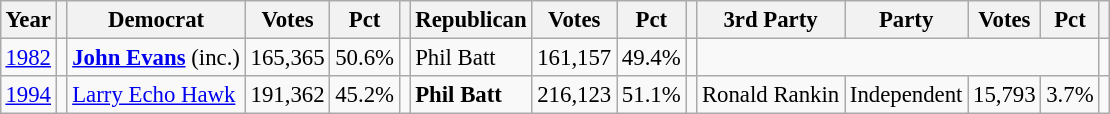<table class="wikitable" style="margin:0.5em ; font-size:95%">
<tr>
<th>Year</th>
<th></th>
<th>Democrat</th>
<th>Votes</th>
<th>Pct</th>
<th></th>
<th>Republican</th>
<th>Votes</th>
<th>Pct</th>
<th></th>
<th>3rd Party</th>
<th>Party</th>
<th>Votes</th>
<th>Pct</th>
<th></th>
</tr>
<tr>
<td><a href='#'>1982</a></td>
<td></td>
<td><strong><a href='#'>John Evans</a></strong> (inc.)</td>
<td>165,365</td>
<td>50.6%</td>
<td></td>
<td>Phil Batt</td>
<td>161,157</td>
<td>49.4%</td>
<td></td>
<td colspan=4></td>
<td></td>
</tr>
<tr>
<td><a href='#'>1994</a></td>
<td></td>
<td><a href='#'>Larry Echo Hawk</a></td>
<td>191,362</td>
<td>45.2%</td>
<td></td>
<td><strong>Phil Batt</strong></td>
<td>216,123</td>
<td>51.1%</td>
<td></td>
<td>Ronald Rankin</td>
<td>Independent</td>
<td>15,793</td>
<td>3.7%</td>
<td></td>
</tr>
</table>
